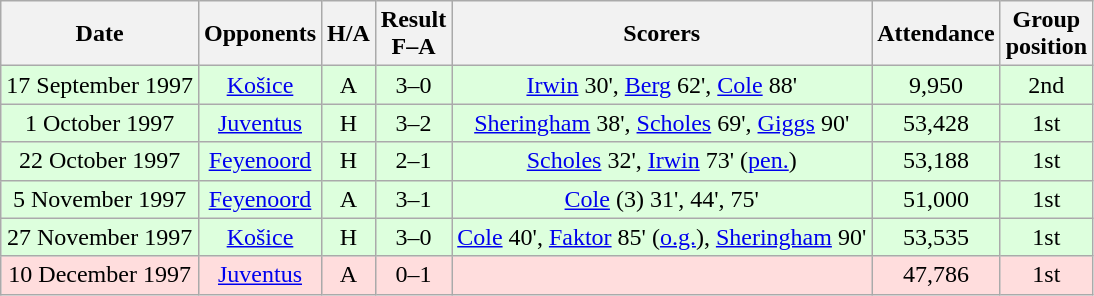<table class="wikitable" style="text-align:center">
<tr>
<th>Date</th>
<th>Opponents</th>
<th>H/A</th>
<th>Result<br>F–A</th>
<th>Scorers</th>
<th>Attendance</th>
<th>Group<br>position</th>
</tr>
<tr bgcolor="#ddffdd">
<td>17 September 1997</td>
<td><a href='#'>Košice</a></td>
<td>A</td>
<td>3–0</td>
<td><a href='#'>Irwin</a> 30', <a href='#'>Berg</a> 62', <a href='#'>Cole</a> 88'</td>
<td>9,950</td>
<td>2nd</td>
</tr>
<tr bgcolor="#ddffdd">
<td>1 October 1997</td>
<td><a href='#'>Juventus</a></td>
<td>H</td>
<td>3–2</td>
<td><a href='#'>Sheringham</a> 38', <a href='#'>Scholes</a> 69', <a href='#'>Giggs</a> 90'</td>
<td>53,428</td>
<td>1st</td>
</tr>
<tr bgcolor="#ddffdd">
<td>22 October 1997</td>
<td><a href='#'>Feyenoord</a></td>
<td>H</td>
<td>2–1</td>
<td><a href='#'>Scholes</a> 32', <a href='#'>Irwin</a> 73' (<a href='#'>pen.</a>)</td>
<td>53,188</td>
<td>1st</td>
</tr>
<tr bgcolor="#ddffdd">
<td>5 November 1997</td>
<td><a href='#'>Feyenoord</a></td>
<td>A</td>
<td>3–1</td>
<td><a href='#'>Cole</a> (3) 31', 44', 75'</td>
<td>51,000</td>
<td>1st</td>
</tr>
<tr bgcolor="#ddffdd">
<td>27 November 1997</td>
<td><a href='#'>Košice</a></td>
<td>H</td>
<td>3–0</td>
<td><a href='#'>Cole</a> 40', <a href='#'>Faktor</a> 85' (<a href='#'>o.g.</a>), <a href='#'>Sheringham</a> 90'</td>
<td>53,535</td>
<td>1st</td>
</tr>
<tr bgcolor="#ffdddd">
<td>10 December 1997</td>
<td><a href='#'>Juventus</a></td>
<td>A</td>
<td>0–1</td>
<td></td>
<td>47,786</td>
<td>1st</td>
</tr>
</table>
